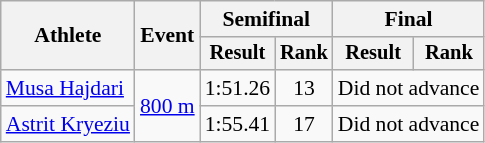<table class="wikitable" style="font-size:90%">
<tr>
<th rowspan="2">Athlete</th>
<th rowspan="2">Event</th>
<th colspan="2">Semifinal</th>
<th colspan="2">Final</th>
</tr>
<tr style="font-size:95%">
<th>Result</th>
<th>Rank</th>
<th>Result</th>
<th>Rank</th>
</tr>
<tr align=center>
<td align=left><a href='#'>Musa Hajdari</a></td>
<td align=left rowspan=2><a href='#'>800 m</a></td>
<td>1:51.26</td>
<td>13</td>
<td colspan=2>Did not advance</td>
</tr>
<tr align=center>
<td align=left><a href='#'>Astrit Kryeziu</a></td>
<td>1:55.41</td>
<td>17</td>
<td colspan=2>Did not advance</td>
</tr>
</table>
